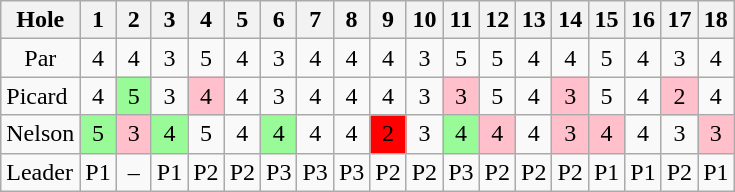<table class="wikitable" style="text-align:center">
<tr>
<th>Hole</th>
<th> 1 </th>
<th> 2 </th>
<th> 3 </th>
<th> 4 </th>
<th> 5 </th>
<th> 6 </th>
<th> 7 </th>
<th> 8 </th>
<th> 9 </th>
<th>10</th>
<th>11</th>
<th>12</th>
<th>13</th>
<th>14</th>
<th>15</th>
<th>16</th>
<th>17</th>
<th>18</th>
</tr>
<tr>
<td>Par</td>
<td>4</td>
<td>4</td>
<td>3</td>
<td>5</td>
<td>4</td>
<td>3</td>
<td>4</td>
<td>4</td>
<td>4</td>
<td>3</td>
<td>5</td>
<td>5</td>
<td>4</td>
<td>4</td>
<td>5</td>
<td>4</td>
<td>3</td>
<td>4</td>
</tr>
<tr>
<td align=left> Picard</td>
<td>4</td>
<td style="background: PaleGreen;">5</td>
<td>3</td>
<td style="background: Pink;">4</td>
<td>4</td>
<td>3</td>
<td>4</td>
<td>4</td>
<td>4</td>
<td>3</td>
<td style="background: Pink;">3</td>
<td>5</td>
<td>4</td>
<td style="background: Pink;">3</td>
<td>5</td>
<td>4</td>
<td style="background: Pink;">2</td>
<td>4</td>
</tr>
<tr>
<td align=left> Nelson</td>
<td style="background: PaleGreen;">5</td>
<td style="background: Pink;">3</td>
<td style="background: PaleGreen;">4</td>
<td>5</td>
<td>4</td>
<td style="background: PaleGreen;">4</td>
<td>4</td>
<td>4</td>
<td style="background: Red;">2</td>
<td>3</td>
<td style="background: PaleGreen;">4</td>
<td style="background: Pink;">4</td>
<td>4</td>
<td style="background: Pink;">3</td>
<td style="background: Pink;">4</td>
<td>4</td>
<td>3</td>
<td style="background: Pink;">3</td>
</tr>
<tr>
<td align=left>Leader</td>
<td>P1</td>
<td>–</td>
<td>P1</td>
<td>P2</td>
<td>P2</td>
<td>P3</td>
<td>P3</td>
<td>P3</td>
<td>P2</td>
<td>P2</td>
<td>P3</td>
<td>P2</td>
<td>P2</td>
<td>P2</td>
<td>P1</td>
<td>P1</td>
<td>P2</td>
<td>P1</td>
</tr>
</table>
